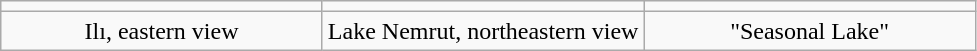<table class="wikitable" style="text-align:center">
<tr>
<td width="33%"></td>
<td width="33%"></td>
<td></td>
</tr>
<tr>
<td>Ilı, eastern view</td>
<td>Lake Nemrut, northeastern view</td>
<td>"Seasonal Lake"</td>
</tr>
</table>
